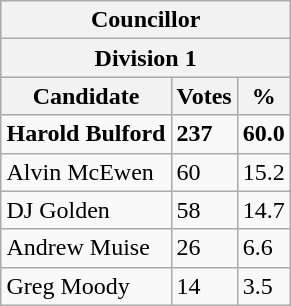<table class="wikitable collapsible collapsed" align="right">
<tr>
<th colspan=3>Councillor</th>
</tr>
<tr>
<th colspan=3>Division 1</th>
</tr>
<tr>
<th>Candidate</th>
<th>Votes</th>
<th>%</th>
</tr>
<tr>
<td><strong>Harold Bulford</strong></td>
<td><strong>237</strong></td>
<td><strong>60.0</strong></td>
</tr>
<tr>
<td>Alvin McEwen</td>
<td>60</td>
<td>15.2</td>
</tr>
<tr>
<td>DJ Golden</td>
<td>58</td>
<td>14.7</td>
</tr>
<tr>
<td>Andrew Muise</td>
<td>26</td>
<td>6.6</td>
</tr>
<tr>
<td>Greg Moody</td>
<td>14</td>
<td>3.5</td>
</tr>
</table>
